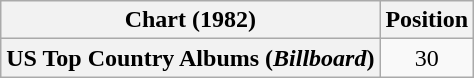<table class="wikitable plainrowheaders" style="text-align:center">
<tr>
<th scope="col">Chart (1982)</th>
<th scope="col">Position</th>
</tr>
<tr>
<th scope="row">US Top Country Albums (<em>Billboard</em>)</th>
<td>30</td>
</tr>
</table>
